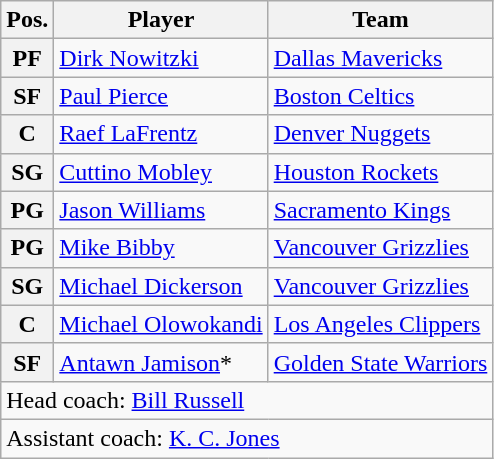<table class="wikitable">
<tr>
<th>Pos.</th>
<th>Player</th>
<th>Team</th>
</tr>
<tr>
<th>PF</th>
<td><a href='#'>Dirk Nowitzki</a></td>
<td><a href='#'>Dallas Mavericks</a></td>
</tr>
<tr>
<th>SF</th>
<td><a href='#'>Paul Pierce</a></td>
<td><a href='#'>Boston Celtics</a></td>
</tr>
<tr>
<th>C</th>
<td><a href='#'>Raef LaFrentz</a></td>
<td><a href='#'>Denver Nuggets</a></td>
</tr>
<tr>
<th>SG</th>
<td><a href='#'>Cuttino Mobley</a></td>
<td><a href='#'>Houston Rockets</a></td>
</tr>
<tr>
<th>PG</th>
<td><a href='#'>Jason Williams</a></td>
<td><a href='#'>Sacramento Kings</a></td>
</tr>
<tr>
<th>PG</th>
<td><a href='#'>Mike Bibby</a></td>
<td><a href='#'>Vancouver Grizzlies</a></td>
</tr>
<tr>
<th>SG</th>
<td><a href='#'>Michael Dickerson</a></td>
<td><a href='#'>Vancouver Grizzlies</a></td>
</tr>
<tr>
<th>C</th>
<td><a href='#'>Michael Olowokandi</a></td>
<td><a href='#'>Los Angeles Clippers</a></td>
</tr>
<tr>
<th>SF</th>
<td><a href='#'>Antawn Jamison</a>*</td>
<td><a href='#'>Golden State Warriors</a></td>
</tr>
<tr>
<td colspan="3">Head coach: <a href='#'>Bill Russell</a></td>
</tr>
<tr>
<td colspan="3">Assistant coach: <a href='#'>K. C. Jones</a></td>
</tr>
</table>
